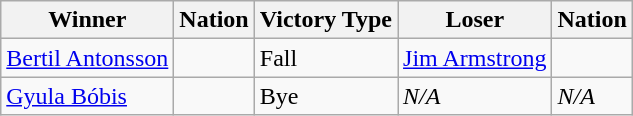<table class="wikitable sortable" style="text-align:left;">
<tr>
<th>Winner</th>
<th>Nation</th>
<th>Victory Type</th>
<th>Loser</th>
<th>Nation</th>
</tr>
<tr>
<td><a href='#'>Bertil Antonsson</a></td>
<td></td>
<td>Fall</td>
<td><a href='#'>Jim Armstrong</a></td>
<td></td>
</tr>
<tr>
<td><a href='#'>Gyula Bóbis</a></td>
<td></td>
<td>Bye</td>
<td><em>N/A</em></td>
<td><em>N/A</em></td>
</tr>
</table>
